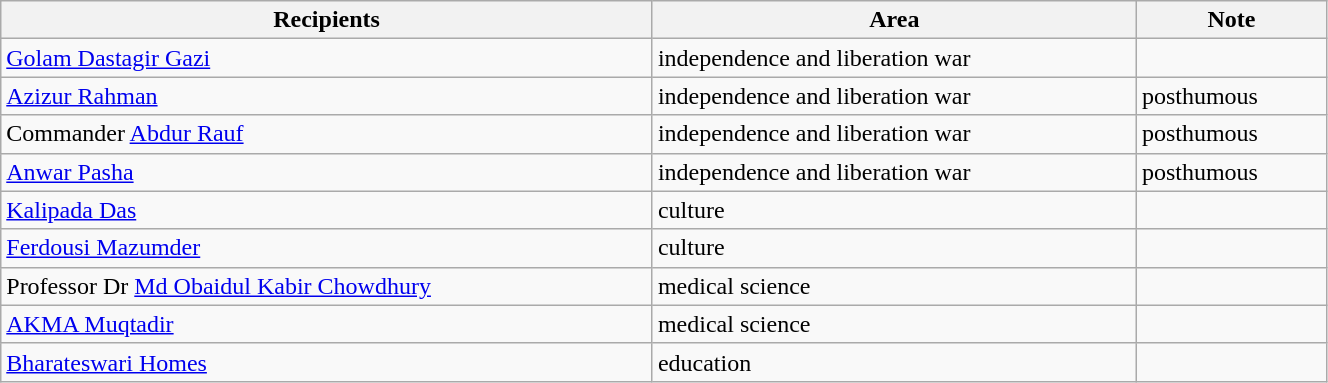<table class="wikitable" style="width:70%;">
<tr>
<th>Recipients</th>
<th>Area</th>
<th>Note</th>
</tr>
<tr>
<td><a href='#'>Golam Dastagir Gazi</a></td>
<td>independence and liberation war</td>
<td></td>
</tr>
<tr>
<td><a href='#'>Azizur Rahman</a></td>
<td>independence and liberation war</td>
<td>posthumous</td>
</tr>
<tr>
<td>Commander <a href='#'>Abdur Rauf</a></td>
<td>independence and liberation war</td>
<td>posthumous</td>
</tr>
<tr>
<td><a href='#'>Anwar Pasha</a></td>
<td>independence and liberation war</td>
<td>posthumous</td>
</tr>
<tr>
<td><a href='#'>Kalipada Das</a></td>
<td>culture</td>
<td></td>
</tr>
<tr>
<td><a href='#'>Ferdousi Mazumder</a></td>
<td>culture</td>
<td></td>
</tr>
<tr>
<td>Professor Dr <a href='#'>Md Obaidul Kabir Chowdhury</a></td>
<td>medical science</td>
<td></td>
</tr>
<tr>
<td><a href='#'>AKMA Muqtadir</a></td>
<td>medical science</td>
<td></td>
</tr>
<tr>
<td><a href='#'>Bharateswari Homes</a></td>
<td>education</td>
<td></td>
</tr>
</table>
